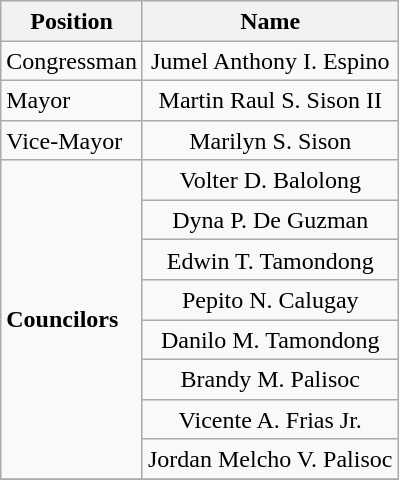<table class="wikitable" style="line-height:1.20em; font-size:100%;">
<tr>
<th>Position</th>
<th>Name</th>
</tr>
<tr>
<td>Congressman</td>
<td style="text-align:center;">Jumel Anthony I. Espino</td>
</tr>
<tr>
<td>Mayor</td>
<td style="text-align:center;">Martin Raul S. Sison II</td>
</tr>
<tr>
<td>Vice-Mayor</td>
<td style="text-align:center;">Marilyn S. Sison</td>
</tr>
<tr>
<td rowspan=8><strong>Councilors</strong></td>
<td style="text-align:center;">Volter D. Balolong</td>
</tr>
<tr>
<td style="text-align:center;">Dyna P. De Guzman</td>
</tr>
<tr>
<td style="text-align:center;">Edwin T. Tamondong</td>
</tr>
<tr>
<td style="text-align:center;">Pepito N. Calugay</td>
</tr>
<tr>
<td style="text-align:center;">Danilo M. Tamondong</td>
</tr>
<tr>
<td style="text-align:center;">Brandy M. Palisoc</td>
</tr>
<tr>
<td style="text-align:center;">Vicente A. Frias Jr.</td>
</tr>
<tr>
<td style="text-align:center;">Jordan Melcho V. Palisoc</td>
</tr>
<tr>
</tr>
</table>
